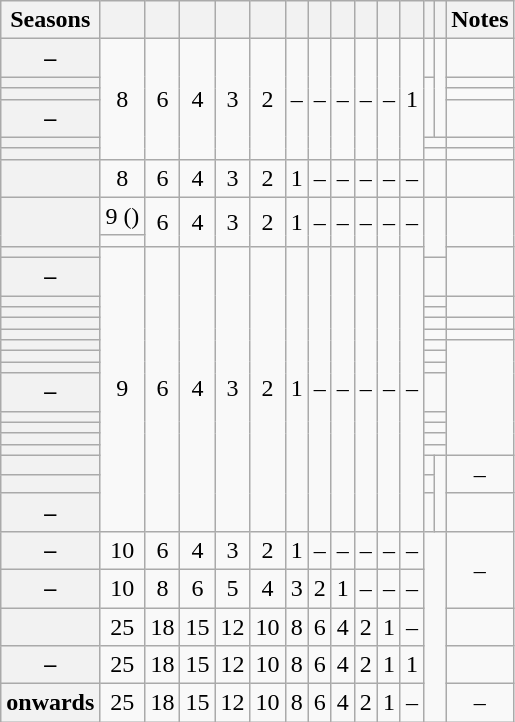<table class="wikitable plainrowheaders sortable" style="text-align:center">
<tr>
<th scope="col">Seasons</th>
<th scope="col"></th>
<th scope="col"></th>
<th scope="col"></th>
<th scope="col"></th>
<th scope="col"></th>
<th scope="col"></th>
<th scope="col"></th>
<th scope="col"></th>
<th scope="col"></th>
<th scope="col"></th>
<th scope="col"></th>
<th scope="col"></th>
<th scope="col"></th>
<th scope="col">Notes</th>
</tr>
<tr>
<th scope="row" style="text-align:center">–</th>
<td rowspan="6">8</td>
<td rowspan="6">6</td>
<td rowspan="6">4</td>
<td rowspan="6">3</td>
<td rowspan="6">2</td>
<td rowspan="6">–</td>
<td rowspan="6">–</td>
<td rowspan="6">–</td>
<td rowspan="6">–</td>
<td rowspan="6">–</td>
<td rowspan="6">1</td>
<td data-sort-value="4"></td>
<td data-sort-value="4" rowspan="4"></td>
<td></td>
</tr>
<tr>
<th scope="row" style="text-align:center"></th>
<td data-sort-value="4" rowspan="3"></td>
<td></td>
</tr>
<tr>
<th scope="row" style="text-align:center"></th>
<td></td>
</tr>
<tr>
<th scope="row" style="text-align:center">–</th>
<td></td>
</tr>
<tr>
<th scope="row" style="text-align:center"></th>
<td data-sort-value="6" colspan=2></td>
<td></td>
</tr>
<tr>
<th scope="row" style="text-align:center"></th>
<td data-sort-value="5" colspan=2></td>
<td></td>
</tr>
<tr>
<th scope="row" style="text-align:center"></th>
<td>8</td>
<td>6</td>
<td>4</td>
<td>3</td>
<td>2</td>
<td>1</td>
<td>–</td>
<td>–</td>
<td>–</td>
<td>–</td>
<td>–</td>
<td data-sort-value="6" colspan=2></td>
<td></td>
</tr>
<tr>
<th scope="row" style="text-align:center" rowspan="2"></th>
<td>9 ()</td>
<td rowspan="2">6</td>
<td rowspan="2">4</td>
<td rowspan="2">3</td>
<td rowspan="2">2</td>
<td rowspan="2">1</td>
<td rowspan="2">–</td>
<td rowspan="2">–</td>
<td rowspan="2">–</td>
<td rowspan="2">–</td>
<td rowspan="2">–</td>
<td data-sort-value="5" colspan="2"  rowspan="3"></td>
<td rowspan="2"></td>
</tr>
<tr>
<td></td>
</tr>
<tr>
<th scope="row" style="text-align:center"></th>
<td rowspan="17">9</td>
<td rowspan="17">6</td>
<td rowspan="17">4</td>
<td rowspan="17">3</td>
<td rowspan="17">2</td>
<td rowspan="17">1</td>
<td rowspan="17">–</td>
<td rowspan="17">–</td>
<td rowspan="17">–</td>
<td rowspan="17">–</td>
<td rowspan="17">–</td>
<td rowspan="2"></td>
</tr>
<tr>
<th scope="row" style="text-align:center">–</th>
<td data-sort-value="6" colspan="2"></td>
</tr>
<tr>
<th scope="row" style="text-align:center"></th>
<td data-sort-value="5" colspan=2></td>
<td rowspan="2"></td>
</tr>
<tr>
<th scope="row" style="text-align:center"></th>
<td data-sort-value="9" colspan=2></td>
</tr>
<tr>
<th scope="row" style="text-align:center"></th>
<td data-sort-value="10" colspan=2></td>
<td></td>
</tr>
<tr>
<th scope="row" style="text-align:center"></th>
<td data-sort-value="9" colspan=2></td>
<td></td>
</tr>
<tr>
<th scope="row" style="text-align:center"></th>
<td data-sort-value="11" colspan=2></td>
<td rowspan="8"></td>
</tr>
<tr>
<th scope="row" style="text-align:center"></th>
<td data-sort-value="9" colspan=2></td>
</tr>
<tr>
<th scope="row" style="text-align:center"></th>
<td data-sort-value="10" colspan=2></td>
</tr>
<tr>
<th scope="row" style="text-align:center">–</th>
<td data-sort-value="13" colspan=2></td>
</tr>
<tr>
<th scope="row" style="text-align:center"></th>
<td data-sort-value="12" colspan=2></td>
</tr>
<tr>
<th scope="row" style="text-align:center"></th>
<td data-sort-value="14" colspan=2></td>
</tr>
<tr>
<th scope="row" style="text-align:center"></th>
<td data-sort-value="15" colspan=2></td>
</tr>
<tr>
<th scope="row" style="text-align:center"></th>
<td data-sort-value="14" colspan=2></td>
</tr>
<tr>
<th scope="row" style="text-align:center"></th>
<td data-sort-value="8"></td>
<td rowspan="3" data-sort-value="16"></td>
<td rowspan="2">–</td>
</tr>
<tr>
<th scope="row" style="text-align:center"></th>
<td data-sort-value="10"></td>
</tr>
<tr>
<th scope="row" style="text-align:center">–</th>
<td data-sort-value="11"></td>
<td></td>
</tr>
<tr>
<th scope="row" style="text-align:center">–</th>
<td>10</td>
<td>6</td>
<td>4</td>
<td>3</td>
<td>2</td>
<td>1</td>
<td>–</td>
<td>–</td>
<td>–</td>
<td>–</td>
<td>–</td>
<td colspan="2" rowspan="5" data-sort-value="16"></td>
<td rowspan="2">–</td>
</tr>
<tr>
<th scope="row" style="text-align:center">–</th>
<td>10</td>
<td>8</td>
<td>6</td>
<td>5</td>
<td>4</td>
<td>3</td>
<td>2</td>
<td>1</td>
<td>–</td>
<td>–</td>
<td>–</td>
</tr>
<tr>
<th scope="row" style="text-align:center"></th>
<td>25</td>
<td>18</td>
<td>15</td>
<td>12</td>
<td>10</td>
<td>8</td>
<td>6</td>
<td>4</td>
<td>2</td>
<td>1</td>
<td>–</td>
<td></td>
</tr>
<tr>
<th scope="row" style="text-align:center">–</th>
<td>25</td>
<td>18</td>
<td>15</td>
<td>12</td>
<td>10</td>
<td>8</td>
<td>6</td>
<td>4</td>
<td>2</td>
<td>1</td>
<td>1</td>
<td></td>
</tr>
<tr>
<th scope="row" style="text-align:center"> onwards</th>
<td>25</td>
<td>18</td>
<td>15</td>
<td>12</td>
<td>10</td>
<td>8</td>
<td>6</td>
<td>4</td>
<td>2</td>
<td>1</td>
<td>–</td>
<td>–</td>
</tr>
</table>
